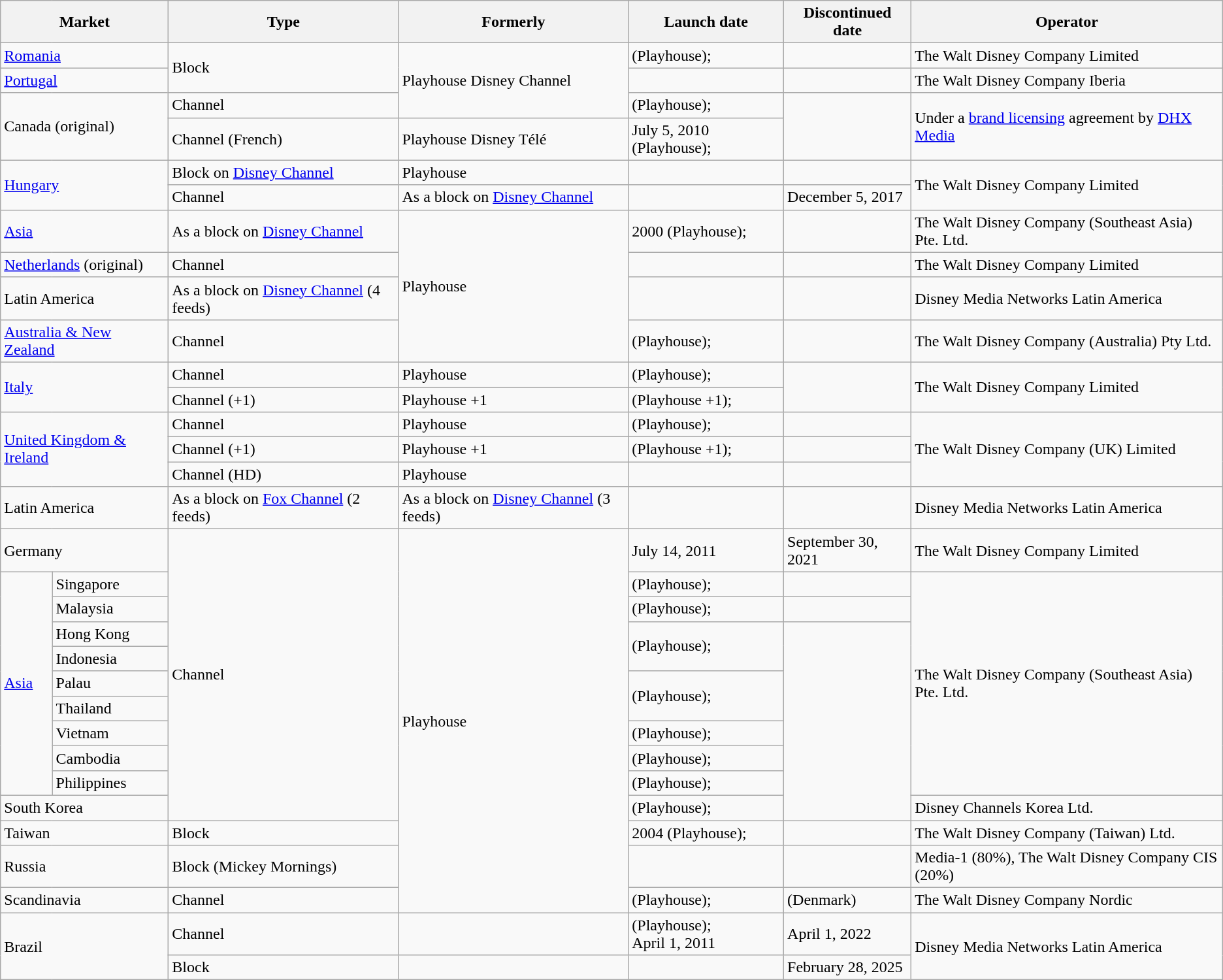<table class="wikitable sortable">
<tr>
<th colspan="2">Market</th>
<th>Type</th>
<th>Formerly</th>
<th>Launch date</th>
<th>Discontinued date</th>
<th>Operator</th>
</tr>
<tr>
<td colspan="2"><a href='#'>Romania</a></td>
<td rowspan="2">Block</td>
<td rowspan="3">Playhouse Disney Channel</td>
<td> (Playhouse);<br></td>
<td></td>
<td>The Walt Disney Company Limited</td>
</tr>
<tr>
<td colspan="2"><a href='#'>Portugal</a></td>
<td></td>
<td></td>
<td>The Walt Disney Company Iberia</td>
</tr>
<tr>
<td colspan="2" rowspan="2">Canada (original)</td>
<td>Channel</td>
<td> (Playhouse);<br></td>
<td rowspan="2"></td>
<td rowspan="2">Under a <a href='#'>brand licensing</a> agreement by <a href='#'>DHX Media</a></td>
</tr>
<tr>
<td>Channel (French)</td>
<td>Playhouse Disney Télé</td>
<td>July 5, 2010 (Playhouse);<br></td>
</tr>
<tr>
<td colspan="2" rowspan="2"><a href='#'>Hungary</a></td>
<td>Block on <a href='#'>Disney Channel</a></td>
<td>Playhouse</td>
<td></td>
<td rowspan="1"></td>
<td rowspan="2">The Walt Disney Company Limited</td>
</tr>
<tr>
<td>Channel</td>
<td>As a block on <a href='#'>Disney Channel</a></td>
<td></td>
<td>December 5, 2017</td>
</tr>
<tr>
<td colspan="2"><a href='#'>Asia</a></td>
<td>As a block on <a href='#'>Disney Channel</a></td>
<td rowspan="4">Playhouse</td>
<td>2000 (Playhouse);<br></td>
<td></td>
<td>The Walt Disney Company (Southeast Asia) Pte. Ltd.</td>
</tr>
<tr>
<td colspan="2"><a href='#'>Netherlands</a> (original)</td>
<td>Channel</td>
<td></td>
<td></td>
<td>The Walt Disney Company Limited</td>
</tr>
<tr>
<td colspan="2">Latin America</td>
<td>As a block on <a href='#'>Disney Channel</a> (4 feeds)</td>
<td></td>
<td></td>
<td>Disney Media Networks Latin America</td>
</tr>
<tr>
<td colspan="2"><a href='#'>Australia & New Zealand</a></td>
<td>Channel</td>
<td> (Playhouse);<br></td>
<td></td>
<td>The Walt Disney Company (Australia) Pty Ltd.</td>
</tr>
<tr>
<td colspan="2" rowspan="2"><a href='#'>Italy</a></td>
<td>Channel</td>
<td>Playhouse</td>
<td> (Playhouse);<br></td>
<td rowspan="2"></td>
<td rowspan="2">The Walt Disney Company Limited</td>
</tr>
<tr>
<td>Channel (+1)</td>
<td>Playhouse +1</td>
<td> (Playhouse +1);<br></td>
</tr>
<tr>
<td colspan="2" rowspan="3"><a href='#'>United Kingdom & Ireland</a></td>
<td>Channel</td>
<td>Playhouse</td>
<td> (Playhouse);<br></td>
<td></td>
<td rowspan="3">The Walt Disney Company (UK) Limited</td>
</tr>
<tr>
<td>Channel (+1)</td>
<td>Playhouse +1</td>
<td> (Playhouse +1);<br></td>
<td></td>
</tr>
<tr>
<td>Channel (HD)</td>
<td>Playhouse</td>
<td></td>
<td></td>
</tr>
<tr>
<td colspan="2">Latin America</td>
<td>As a block on <a href='#'>Fox Channel</a> (2 feeds)</td>
<td>As a block on <a href='#'>Disney Channel</a> (3 feeds)</td>
<td></td>
<td></td>
<td>Disney Media Networks Latin America</td>
</tr>
<tr>
<td colspan="2">Germany</td>
<td rowspan="11">Channel</td>
<td rowspan="14">Playhouse</td>
<td>July 14, 2011</td>
<td>September 30, 2021</td>
<td>The Walt Disney Company Limited</td>
</tr>
<tr>
<td rowspan="9"><a href='#'>Asia</a></td>
<td>Singapore</td>
<td> (Playhouse);<br></td>
<td></td>
<td rowspan="9">The Walt Disney Company (Southeast Asia) Pte. Ltd.</td>
</tr>
<tr>
<td>Malaysia</td>
<td> (Playhouse);<br></td>
<td></td>
</tr>
<tr>
<td>Hong Kong</td>
<td rowspan="2"> (Playhouse);<br></td>
<td rowspan="8"></td>
</tr>
<tr>
<td>Indonesia</td>
</tr>
<tr>
<td>Palau</td>
<td rowspan="2"> (Playhouse);<br></td>
</tr>
<tr>
<td>Thailand</td>
</tr>
<tr>
<td>Vietnam</td>
<td> (Playhouse);<br></td>
</tr>
<tr>
<td>Cambodia</td>
<td> (Playhouse);<br></td>
</tr>
<tr>
<td>Philippines</td>
<td> (Playhouse);<br></td>
</tr>
<tr>
<td colspan="2">South Korea</td>
<td> (Playhouse);<br></td>
<td>Disney Channels Korea Ltd.</td>
</tr>
<tr>
<td colspan="2">Taiwan</td>
<td>Block</td>
<td>2004 (Playhouse);<br></td>
<td></td>
<td>The Walt Disney Company (Taiwan) Ltd.</td>
</tr>
<tr>
<td colspan="2">Russia</td>
<td>Block (Mickey Mornings)</td>
<td></td>
<td></td>
<td>Media-1 (80%), The Walt Disney Company CIS (20%)</td>
</tr>
<tr>
<td colspan="2">Scandinavia</td>
<td>Channel</td>
<td> (Playhouse);<br></td>
<td> (Denmark)<br></td>
<td>The Walt Disney Company Nordic</td>
</tr>
<tr>
<td colspan="2" rowspan="2">Brazil</td>
<td>Channel</td>
<td></td>
<td> (Playhouse);<br>April 1, 2011</td>
<td>April 1, 2022</td>
<td rowspan="2">Disney Media Networks Latin America</td>
</tr>
<tr>
<td>Block</td>
<td></td>
<td></td>
<td>February 28, 2025</td>
</tr>
</table>
